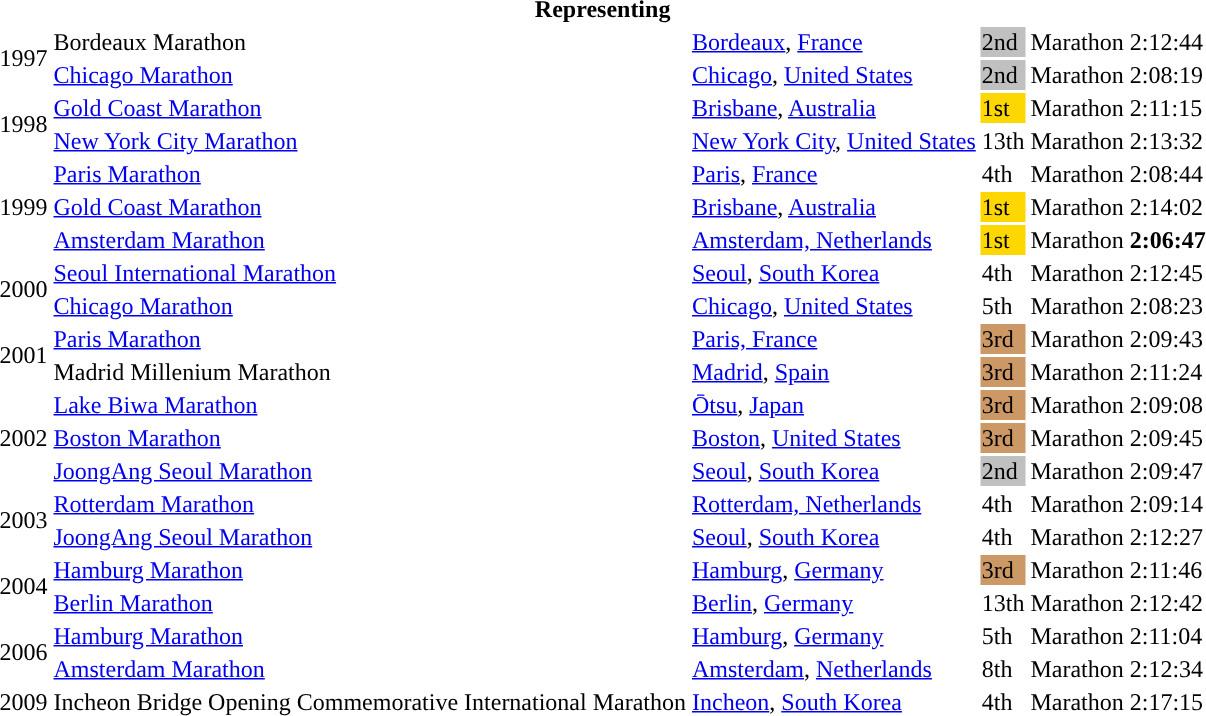<table>
<tr>
<th colspan="6">Representing </th>
</tr>
<tr>
<td rowspan=2>1997</td>
<td>Bordeaux Marathon</td>
<td><a href='#'>Bordeaux</a>, <a href='#'>France</a></td>
<td bgcolor="silver">2nd</td>
<td>Marathon</td>
<td>2:12:44</td>
</tr>
<tr>
<td><a href='#'>Chicago Marathon</a></td>
<td><a href='#'>Chicago</a>, <a href='#'>United States</a></td>
<td bgcolor="silver">2nd</td>
<td>Marathon</td>
<td>2:08:19</td>
</tr>
<tr>
<td rowspan=2>1998</td>
<td><a href='#'>Gold Coast Marathon</a></td>
<td><a href='#'>Brisbane</a>, <a href='#'>Australia</a></td>
<td bgcolor="gold">1st</td>
<td>Marathon</td>
<td>2:11:15</td>
</tr>
<tr>
<td><a href='#'>New York City Marathon</a></td>
<td><a href='#'>New York City</a>, <a href='#'>United States</a></td>
<td>13th</td>
<td>Marathon</td>
<td>2:13:32</td>
</tr>
<tr>
<td rowspan=3>1999</td>
<td><a href='#'>Paris Marathon</a></td>
<td><a href='#'>Paris</a>, <a href='#'>France</a></td>
<td>4th</td>
<td>Marathon</td>
<td>2:08:44</td>
</tr>
<tr>
<td><a href='#'>Gold Coast Marathon</a></td>
<td><a href='#'>Brisbane</a>, <a href='#'>Australia</a></td>
<td bgcolor="gold">1st</td>
<td>Marathon</td>
<td>2:14:02</td>
</tr>
<tr>
<td><a href='#'>Amsterdam Marathon</a></td>
<td><a href='#'>Amsterdam, Netherlands</a></td>
<td bgcolor="gold">1st</td>
<td>Marathon</td>
<td><strong>2:06:47</strong></td>
</tr>
<tr>
<td rowspan=2>2000</td>
<td><a href='#'>Seoul International Marathon</a></td>
<td><a href='#'>Seoul</a>, <a href='#'>South Korea</a></td>
<td>4th</td>
<td>Marathon</td>
<td>2:12:45</td>
</tr>
<tr>
<td><a href='#'>Chicago Marathon</a></td>
<td><a href='#'>Chicago</a>, <a href='#'>United States</a></td>
<td>5th</td>
<td>Marathon</td>
<td>2:08:23</td>
</tr>
<tr>
<td rowspan=2>2001</td>
<td><a href='#'>Paris Marathon</a></td>
<td><a href='#'>Paris, France</a></td>
<td bgcolor="cc9966">3rd</td>
<td>Marathon</td>
<td>2:09:43</td>
</tr>
<tr>
<td>Madrid Millenium Marathon</td>
<td><a href='#'>Madrid</a>, <a href='#'>Spain</a></td>
<td bgcolor=cc9966>3rd</td>
<td>Marathon</td>
<td>2:11:24</td>
</tr>
<tr>
<td rowspan=3>2002</td>
<td><a href='#'>Lake Biwa Marathon</a></td>
<td><a href='#'>Ōtsu</a>, <a href='#'>Japan</a></td>
<td bgcolor="cc9966">3rd</td>
<td>Marathon</td>
<td>2:09:08</td>
</tr>
<tr>
<td><a href='#'>Boston Marathon</a></td>
<td><a href='#'>Boston</a>, <a href='#'>United States</a></td>
<td bgcolor="cc9966">3rd</td>
<td>Marathon</td>
<td>2:09:45</td>
</tr>
<tr>
<td><a href='#'>JoongAng Seoul Marathon</a></td>
<td><a href='#'>Seoul</a>, <a href='#'>South Korea</a></td>
<td bgcolor="silver">2nd</td>
<td>Marathon</td>
<td>2:09:47</td>
</tr>
<tr>
<td rowspan=2>2003</td>
<td><a href='#'>Rotterdam Marathon</a></td>
<td><a href='#'>Rotterdam, Netherlands</a></td>
<td>4th</td>
<td>Marathon</td>
<td>2:09:14</td>
</tr>
<tr>
<td><a href='#'>JoongAng Seoul Marathon</a></td>
<td><a href='#'>Seoul</a>, <a href='#'>South Korea</a></td>
<td>4th</td>
<td>Marathon</td>
<td>2:12:27</td>
</tr>
<tr>
<td rowspan=2>2004</td>
<td><a href='#'>Hamburg Marathon</a></td>
<td><a href='#'>Hamburg</a>, <a href='#'>Germany</a></td>
<td bgcolor="cc9966">3rd</td>
<td>Marathon</td>
<td>2:11:46</td>
</tr>
<tr>
<td><a href='#'>Berlin Marathon</a></td>
<td><a href='#'>Berlin</a>, <a href='#'>Germany</a></td>
<td>13th</td>
<td>Marathon</td>
<td>2:12:42</td>
</tr>
<tr>
<td rowspan=2>2006</td>
<td><a href='#'>Hamburg Marathon</a></td>
<td><a href='#'>Hamburg</a>, <a href='#'>Germany</a></td>
<td>5th</td>
<td>Marathon</td>
<td>2:11:04</td>
</tr>
<tr>
<td><a href='#'>Amsterdam Marathon</a></td>
<td><a href='#'>Amsterdam</a>, <a href='#'>Netherlands</a></td>
<td>8th</td>
<td>Marathon</td>
<td>2:12:34</td>
</tr>
<tr>
<td>2009</td>
<td>Incheon Bridge Opening Commemorative International Marathon</td>
<td><a href='#'>Incheon</a>, <a href='#'>South Korea</a></td>
<td>4th</td>
<td>Marathon</td>
<td>2:17:15</td>
</tr>
</table>
